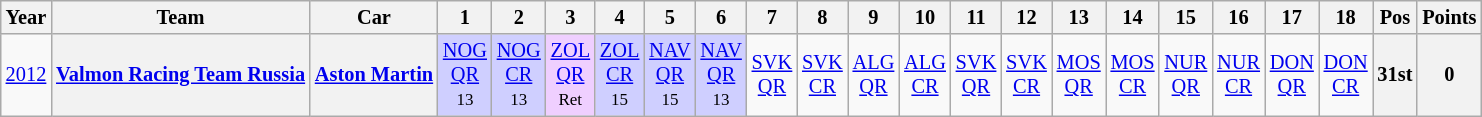<table class="wikitable" border="1" style="text-align:center; font-size:85%;">
<tr>
<th>Year</th>
<th>Team</th>
<th>Car</th>
<th>1</th>
<th>2</th>
<th>3</th>
<th>4</th>
<th>5</th>
<th>6</th>
<th>7</th>
<th>8</th>
<th>9</th>
<th>10</th>
<th>11</th>
<th>12</th>
<th>13</th>
<th>14</th>
<th>15</th>
<th>16</th>
<th>17</th>
<th>18</th>
<th>Pos</th>
<th>Points</th>
</tr>
<tr>
<td><a href='#'>2012</a></td>
<th nowrap><a href='#'>Valmon Racing Team Russia</a></th>
<th nowrap><a href='#'>Aston Martin</a></th>
<td style="background:#CFCFFF;"><a href='#'>NOG<br>QR</a><br><small>13<br></small></td>
<td style="background:#CFCFFF;"><a href='#'>NOG<br>CR</a><br><small>13<br></small></td>
<td style="background:#EFCFFF;"><a href='#'>ZOL<br>QR</a><br><small>Ret<br></small></td>
<td style="background:#CFCFFF;"><a href='#'>ZOL<br>CR</a><br><small>15<br></small></td>
<td style="background:#CFCFFF;"><a href='#'>NAV<br>QR</a><br><small>15<br></small></td>
<td style="background:#CFCFFF;"><a href='#'>NAV<br>QR</a><br><small>13<br></small></td>
<td><a href='#'>SVK<br>QR</a></td>
<td><a href='#'>SVK<br>CR</a></td>
<td><a href='#'>ALG<br>QR</a></td>
<td><a href='#'>ALG<br>CR</a></td>
<td><a href='#'>SVK<br>QR</a></td>
<td><a href='#'>SVK<br>CR</a></td>
<td><a href='#'>MOS<br>QR</a></td>
<td><a href='#'>MOS<br>CR</a></td>
<td><a href='#'>NUR<br>QR</a></td>
<td><a href='#'>NUR<br>CR</a></td>
<td><a href='#'>DON<br>QR</a></td>
<td><a href='#'>DON<br>CR</a></td>
<th>31st</th>
<th>0</th>
</tr>
</table>
